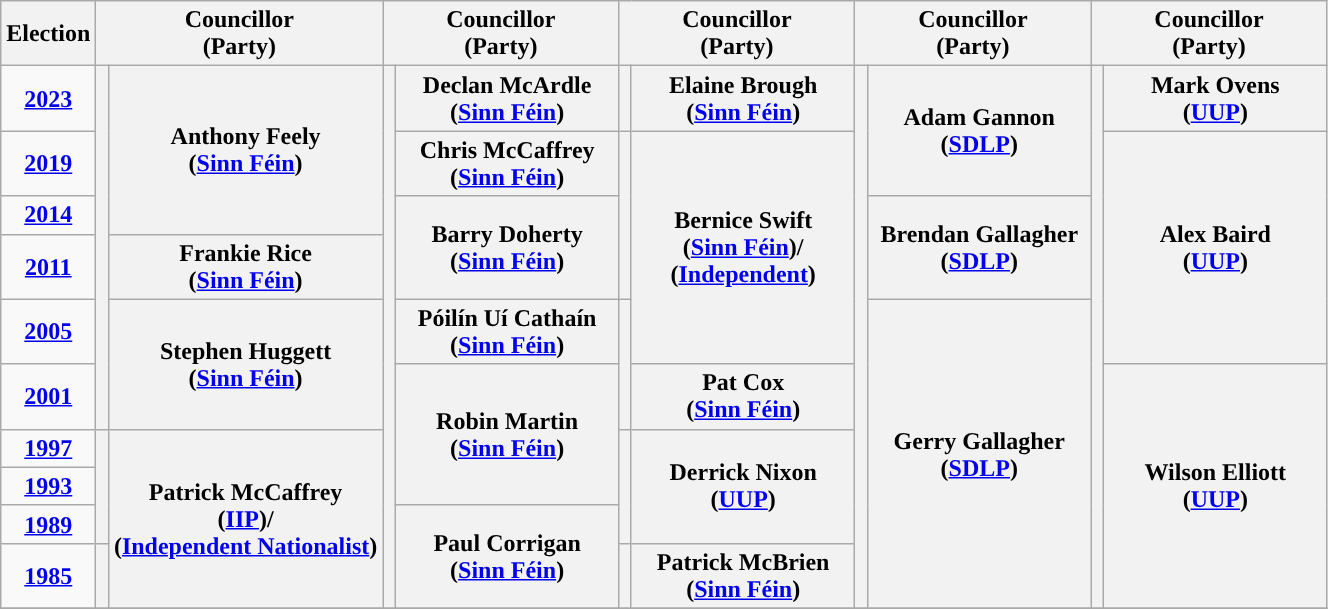<table class="wikitable" style="text-align:center">
<tr>
<th scope="col" width="50">Election</th>
<th scope="col" width="150" colspan = "2">Councillor<br> (Party)</th>
<th scope="col" width="150" colspan = "2">Councillor<br> (Party)</th>
<th scope="col" width="150" colspan = "2">Councillor<br> (Party)</th>
<th scope="col" width="150" colspan = "2">Councillor<br> (Party)</th>
<th scope="col" width="150" colspan = "2">Councillor<br> (Party)</th>
</tr>
<tr>
<td><strong><a href='#'>2023</a></strong></td>
<th rowspan="6" width="1" style="background-color: "></th>
<th rowspan = "3">Anthony Feely <br> (<a href='#'>Sinn Féin</a>)</th>
<th rowspan="10" width="1" style="background-color: "></th>
<th rowspan = "1">Declan McArdle <br> (<a href='#'>Sinn Féin</a>)</th>
<th rowspan="1" width="1" style="background-color: "></th>
<th rowspan = "1">Elaine Brough <br> (<a href='#'>Sinn Féin</a>)</th>
<th rowspan="10" width="1" style="background-color: "></th>
<th rowspan = "2">Adam Gannon <br> (<a href='#'>SDLP</a>)</th>
<th rowspan="10" width="1" style="background-color: "></th>
<th rowspan = "1">Mark Ovens <br> (<a href='#'>UUP</a>)</th>
</tr>
<tr>
<td><strong><a href='#'>2019</a></strong></td>
<th rowspan = "1">Chris McCaffrey <br> (<a href='#'>Sinn Féin</a>)</th>
<th rowspan="3" width="1" style="background-color: "></th>
<th rowspan = "4">Bernice Swift <br> (<a href='#'>Sinn Féin</a>)/ <br> (<a href='#'>Independent</a>)</th>
<th rowspan = "4">Alex Baird <br> (<a href='#'>UUP</a>)</th>
</tr>
<tr>
<td><strong><a href='#'>2014</a></strong></td>
<th rowspan = "2">Barry Doherty <br> (<a href='#'>Sinn Féin</a>)</th>
<th rowspan = "2">Brendan Gallagher <br> (<a href='#'>SDLP</a>)</th>
</tr>
<tr>
<td><strong><a href='#'>2011</a></strong></td>
<th rowspan = "1">Frankie Rice <br> (<a href='#'>Sinn Féin</a>)</th>
</tr>
<tr>
<td><strong><a href='#'>2005</a></strong></td>
<th rowspan = "2">Stephen Huggett <br> (<a href='#'>Sinn Féin</a>)</th>
<th rowspan = "1">Póilín Uí Cathaín <br> (<a href='#'>Sinn Féin</a>)</th>
<th rowspan="2" width="1" style="background-color: "></th>
<th rowspan = "6">Gerry Gallagher <br> (<a href='#'>SDLP</a>)</th>
</tr>
<tr>
<td><strong><a href='#'>2001</a></strong></td>
<th rowspan = "3">Robin Martin <br> (<a href='#'>Sinn Féin</a>)</th>
<th rowspan = "1">Pat Cox <br> (<a href='#'>Sinn Féin</a>)</th>
<th rowspan = "5">Wilson Elliott <br> (<a href='#'>UUP</a>)</th>
</tr>
<tr>
<td><strong><a href='#'>1997</a></strong></td>
<th rowspan="3" width="1" style="background-color: "></th>
<th rowspan = "4">Patrick McCaffrey <br> (<a href='#'>IIP</a>)/ <br> (<a href='#'>Independent Nationalist</a>)</th>
<th rowspan="3" width="1" style="background-color: "></th>
<th rowspan = "3">Derrick Nixon <br> (<a href='#'>UUP</a>)</th>
</tr>
<tr>
<td><strong><a href='#'>1993</a></strong></td>
</tr>
<tr>
<td><strong><a href='#'>1989</a></strong></td>
<th rowspan = "2">Paul Corrigan <br> (<a href='#'>Sinn Féin</a>)</th>
</tr>
<tr>
<td><strong><a href='#'>1985</a></strong></td>
<th rowspan="1" width="1" style="background-color: "></th>
<th rowspan="1" width="1" style="background-color: "></th>
<th rowspan = "1">Patrick McBrien <br> (<a href='#'>Sinn Féin</a>)</th>
</tr>
<tr>
</tr>
</table>
